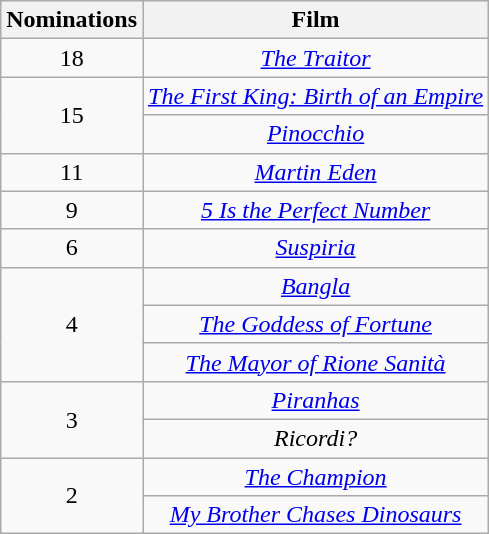<table class="wikitable plainrowheaders" rowspan=2 style="text-align: center;" border="2" background: #f6e39c;>
<tr>
<th scope="col" style="width:55px;">Nominations</th>
<th scope="col" style="text-align:center;">Film</th>
</tr>
<tr>
<td>18</td>
<td><em><a href='#'>The Traitor</a></em></td>
</tr>
<tr>
<td rowspan="2">15</td>
<td><em><a href='#'>The First King: Birth of an Empire</a></em></td>
</tr>
<tr>
<td><em><a href='#'>Pinocchio</a></em></td>
</tr>
<tr>
<td>11</td>
<td><em><a href='#'>Martin Eden</a></em></td>
</tr>
<tr>
<td>9</td>
<td><em><a href='#'>5 Is the Perfect Number</a></em></td>
</tr>
<tr>
<td>6</td>
<td><em><a href='#'>Suspiria</a></em></td>
</tr>
<tr>
<td rowspan="3">4</td>
<td><em><a href='#'>Bangla</a></em></td>
</tr>
<tr>
<td><em><a href='#'>The Goddess of Fortune</a></em></td>
</tr>
<tr>
<td><em><a href='#'>The Mayor of Rione Sanità</a></em></td>
</tr>
<tr>
<td rowspan="2">3</td>
<td><em><a href='#'>Piranhas</a></em></td>
</tr>
<tr>
<td><em>Ricordi?</em></td>
</tr>
<tr>
<td rowspan="2">2</td>
<td><em><a href='#'>The Champion</a></em></td>
</tr>
<tr>
<td><em><a href='#'>My Brother Chases Dinosaurs</a></em></td>
</tr>
</table>
